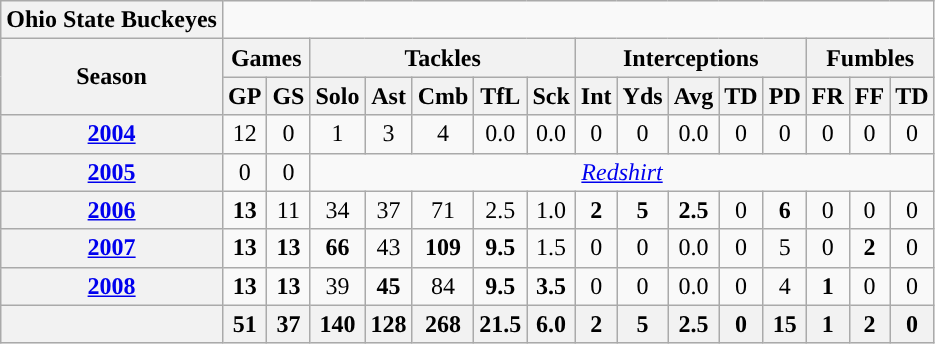<table class="wikitable" style="text-align:center;">
<tr>
<th>Ohio State Buckeyes</th>
</tr>
<tr>
<th rowspan="2">Season</th>
<th colspan="2">Games</th>
<th colspan="5">Tackles</th>
<th colspan="5">Interceptions</th>
<th colspan="3">Fumbles</th>
</tr>
<tr>
<th>GP</th>
<th>GS</th>
<th>Solo</th>
<th>Ast</th>
<th>Cmb</th>
<th>TfL</th>
<th>Sck</th>
<th>Int</th>
<th>Yds</th>
<th>Avg</th>
<th>TD</th>
<th>PD</th>
<th>FR</th>
<th>FF</th>
<th>TD</th>
</tr>
<tr>
<th><a href='#'>2004</a></th>
<td>12</td>
<td>0</td>
<td>1</td>
<td>3</td>
<td>4</td>
<td>0.0</td>
<td>0.0</td>
<td>0</td>
<td>0</td>
<td>0.0</td>
<td>0</td>
<td>0</td>
<td>0</td>
<td>0</td>
<td>0</td>
</tr>
<tr>
<th><a href='#'>2005</a></th>
<td>0</td>
<td>0</td>
<td colspan="13"> <em><a href='#'>Redshirt</a></em></td>
</tr>
<tr>
<th><a href='#'>2006</a></th>
<td><strong>13</strong></td>
<td>11</td>
<td>34</td>
<td>37</td>
<td>71</td>
<td>2.5</td>
<td>1.0</td>
<td><strong>2</strong></td>
<td><strong>5</strong></td>
<td><strong>2.5</strong></td>
<td>0</td>
<td><strong>6</strong></td>
<td>0</td>
<td>0</td>
<td>0</td>
</tr>
<tr>
<th><a href='#'>2007</a></th>
<td><strong>13</strong></td>
<td><strong>13</strong></td>
<td><strong>66</strong></td>
<td>43</td>
<td><strong>109</strong></td>
<td><strong>9.5</strong></td>
<td>1.5</td>
<td>0</td>
<td>0</td>
<td>0.0</td>
<td>0</td>
<td>5</td>
<td>0</td>
<td><strong>2</strong></td>
<td>0</td>
</tr>
<tr>
<th><a href='#'>2008</a></th>
<td><strong>13</strong></td>
<td><strong>13</strong></td>
<td>39</td>
<td><strong>45</strong></td>
<td>84</td>
<td><strong>9.5</strong></td>
<td><strong>3.5</strong></td>
<td>0</td>
<td>0</td>
<td>0.0</td>
<td>0</td>
<td>4</td>
<td><strong>1</strong></td>
<td>0</td>
<td>0</td>
</tr>
<tr>
<th></th>
<th>51</th>
<th>37</th>
<th>140</th>
<th>128</th>
<th>268</th>
<th>21.5</th>
<th>6.0</th>
<th>2</th>
<th>5</th>
<th>2.5</th>
<th>0</th>
<th>15</th>
<th>1</th>
<th>2</th>
<th>0</th>
</tr>
</table>
